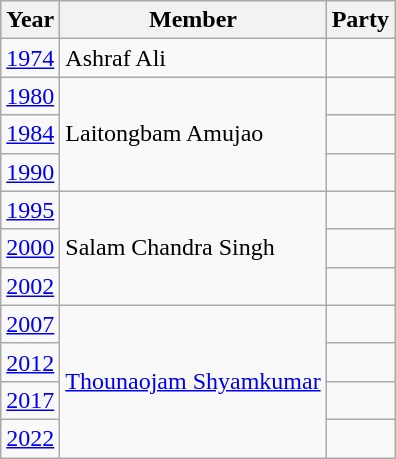<table class="wikitable">
<tr>
<th>Year</th>
<th>Member</th>
<th colspan="2">Party</th>
</tr>
<tr>
<td><a href='#'>1974</a></td>
<td>Ashraf Ali</td>
<td></td>
</tr>
<tr>
<td><a href='#'>1980</a></td>
<td rowspan="3">Laitongbam Amujao</td>
<td></td>
</tr>
<tr>
<td><a href='#'>1984</a></td>
<td></td>
</tr>
<tr>
<td><a href='#'>1990</a></td>
</tr>
<tr>
<td><a href='#'>1995</a></td>
<td rowspan="3">Salam Chandra Singh</td>
<td></td>
</tr>
<tr>
<td><a href='#'>2000</a></td>
</tr>
<tr>
<td><a href='#'>2002</a></td>
<td></td>
</tr>
<tr>
<td><a href='#'>2007</a></td>
<td rowspan="4"><a href='#'>Thounaojam Shyamkumar</a></td>
<td></td>
</tr>
<tr>
<td><a href='#'>2012</a></td>
<td></td>
</tr>
<tr>
<td><a href='#'>2017</a></td>
<td></td>
</tr>
<tr>
<td><a href='#'>2022</a></td>
<td></td>
</tr>
</table>
